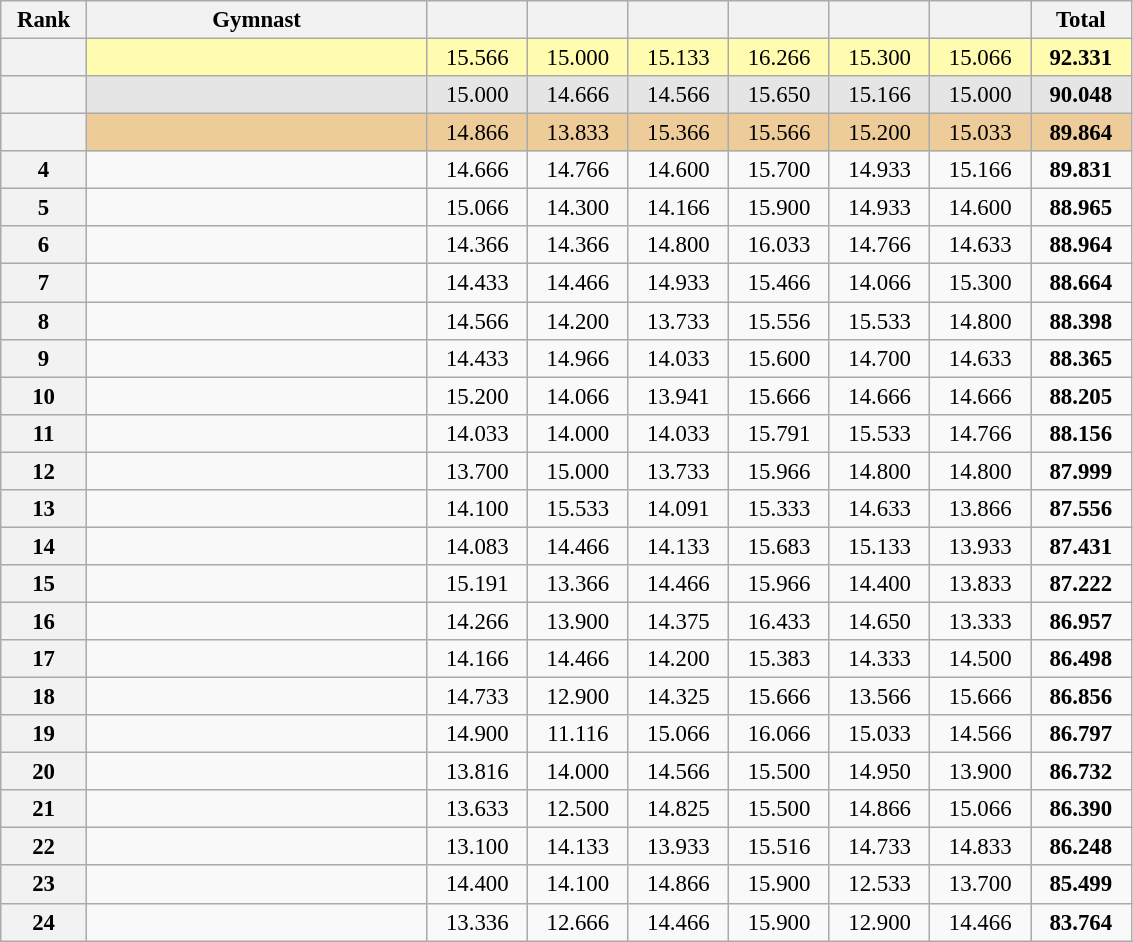<table class="wikitable sortable" style="text-align:center; font-size:95%">
<tr>
<th scope="col" style="width:50px;">Rank</th>
<th scope="col" style="width:220px;">Gymnast</th>
<th scope="col" style="width:60px;"></th>
<th scope="col" style="width:60px;"></th>
<th scope="col" style="width:60px;"></th>
<th scope="col" style="width:60px;"></th>
<th scope="col" style="width:60px;"></th>
<th scope="col" style="width:60px;"></th>
<th scope="col" style="width:60px;">Total</th>
</tr>
<tr style="background:#fffcaf;">
<th scope=row style="text-align:center"></th>
<td align=left></td>
<td>15.566</td>
<td>15.000</td>
<td>15.133</td>
<td>16.266</td>
<td>15.300</td>
<td>15.066</td>
<td><strong>92.331</strong></td>
</tr>
<tr style="background:#e5e5e5;">
<th scope=row style="text-align:center"></th>
<td align=left></td>
<td>15.000</td>
<td>14.666</td>
<td>14.566</td>
<td>15.650</td>
<td>15.166</td>
<td>15.000</td>
<td><strong>90.048</strong></td>
</tr>
<tr style="background:#ec9;">
<th scope=row style="text-align:center"></th>
<td align=left></td>
<td>14.866</td>
<td>13.833</td>
<td>15.366</td>
<td>15.566</td>
<td>15.200</td>
<td>15.033</td>
<td><strong>89.864</strong></td>
</tr>
<tr>
<th scope=row style="text-align:center">4</th>
<td align=left></td>
<td>14.666</td>
<td>14.766</td>
<td>14.600</td>
<td>15.700</td>
<td>14.933</td>
<td>15.166</td>
<td><strong>89.831</strong></td>
</tr>
<tr>
<th scope=row style="text-align:center">5</th>
<td align=left></td>
<td>15.066</td>
<td>14.300</td>
<td>14.166</td>
<td>15.900</td>
<td>14.933</td>
<td>14.600</td>
<td><strong>88.965</strong></td>
</tr>
<tr>
<th scope=row style="text-align:center">6</th>
<td align=left></td>
<td>14.366</td>
<td>14.366</td>
<td>14.800</td>
<td>16.033</td>
<td>14.766</td>
<td>14.633</td>
<td><strong>88.964</strong></td>
</tr>
<tr>
<th scope=row style="text-align:center">7</th>
<td align=left></td>
<td>14.433</td>
<td>14.466</td>
<td>14.933</td>
<td>15.466</td>
<td>14.066</td>
<td>15.300</td>
<td><strong>88.664</strong></td>
</tr>
<tr>
<th scope=row style="text-align:center">8</th>
<td align=left></td>
<td>14.566</td>
<td>14.200</td>
<td>13.733</td>
<td>15.556</td>
<td>15.533</td>
<td>14.800</td>
<td><strong>88.398</strong></td>
</tr>
<tr>
<th scope=row style="text-align:center">9</th>
<td align=left></td>
<td>14.433</td>
<td>14.966</td>
<td>14.033</td>
<td>15.600</td>
<td>14.700</td>
<td>14.633</td>
<td><strong>88.365</strong></td>
</tr>
<tr>
<th scope=row style="text-align:center">10</th>
<td align=left></td>
<td>15.200</td>
<td>14.066</td>
<td>13.941</td>
<td>15.666</td>
<td>14.666</td>
<td>14.666</td>
<td><strong>88.205</strong></td>
</tr>
<tr>
<th scope=row style="text-align:center">11</th>
<td align=left></td>
<td>14.033</td>
<td>14.000</td>
<td>14.033</td>
<td>15.791</td>
<td>15.533</td>
<td>14.766</td>
<td><strong>88.156</strong></td>
</tr>
<tr>
<th scope=row style="text-align:center">12</th>
<td align=left></td>
<td>13.700</td>
<td>15.000</td>
<td>13.733</td>
<td>15.966</td>
<td>14.800</td>
<td>14.800</td>
<td><strong>87.999</strong></td>
</tr>
<tr>
<th scope=row style="text-align:center">13</th>
<td align=left></td>
<td>14.100</td>
<td>15.533</td>
<td>14.091</td>
<td>15.333</td>
<td>14.633</td>
<td>13.866</td>
<td><strong>87.556</strong></td>
</tr>
<tr>
<th scope=row style="text-align:center">14</th>
<td align=left></td>
<td>14.083</td>
<td>14.466</td>
<td>14.133</td>
<td>15.683</td>
<td>15.133</td>
<td>13.933</td>
<td><strong>87.431</strong></td>
</tr>
<tr>
<th scope=row style="text-align:center">15</th>
<td align=left></td>
<td>15.191</td>
<td>13.366</td>
<td>14.466</td>
<td>15.966</td>
<td>14.400</td>
<td>13.833</td>
<td><strong>87.222</strong></td>
</tr>
<tr>
<th scope=row style="text-align:center">16</th>
<td align=left></td>
<td>14.266</td>
<td>13.900</td>
<td>14.375</td>
<td>16.433</td>
<td>14.650</td>
<td>13.333</td>
<td><strong>86.957</strong></td>
</tr>
<tr>
<th scope=row style="text-align:center">17</th>
<td align=left></td>
<td>14.166</td>
<td>14.466</td>
<td>14.200</td>
<td>15.383</td>
<td>14.333</td>
<td>14.500</td>
<td><strong>86.498</strong></td>
</tr>
<tr>
<th scope=row style="text-align:center">18</th>
<td align=left></td>
<td>14.733</td>
<td>12.900</td>
<td>14.325</td>
<td>15.666</td>
<td>13.566</td>
<td>15.666</td>
<td><strong>86.856</strong></td>
</tr>
<tr>
<th scope=row style="text-align:center">19</th>
<td align=left></td>
<td>14.900</td>
<td>11.116</td>
<td>15.066</td>
<td>16.066</td>
<td>15.033</td>
<td>14.566</td>
<td><strong>86.797</strong></td>
</tr>
<tr>
<th scope=row style="text-align:center">20</th>
<td align=left></td>
<td>13.816</td>
<td>14.000</td>
<td>14.566</td>
<td>15.500</td>
<td>14.950</td>
<td>13.900</td>
<td><strong>86.732</strong></td>
</tr>
<tr>
<th scope=row style="text-align:center">21</th>
<td align=left></td>
<td>13.633</td>
<td>12.500</td>
<td>14.825</td>
<td>15.500</td>
<td>14.866</td>
<td>15.066</td>
<td><strong>86.390</strong></td>
</tr>
<tr>
<th scope=row style="text-align:center">22</th>
<td align=left></td>
<td>13.100</td>
<td>14.133</td>
<td>13.933</td>
<td>15.516</td>
<td>14.733</td>
<td>14.833</td>
<td><strong>86.248</strong></td>
</tr>
<tr>
<th scope=row style="text-align:center">23</th>
<td align=left></td>
<td>14.400</td>
<td>14.100</td>
<td>14.866</td>
<td>15.900</td>
<td>12.533</td>
<td>13.700</td>
<td><strong>85.499</strong></td>
</tr>
<tr>
<th scope=row style="text-align:center">24</th>
<td align=left></td>
<td>13.336</td>
<td>12.666</td>
<td>14.466</td>
<td>15.900</td>
<td>12.900</td>
<td>14.466</td>
<td><strong>83.764</strong></td>
</tr>
</table>
